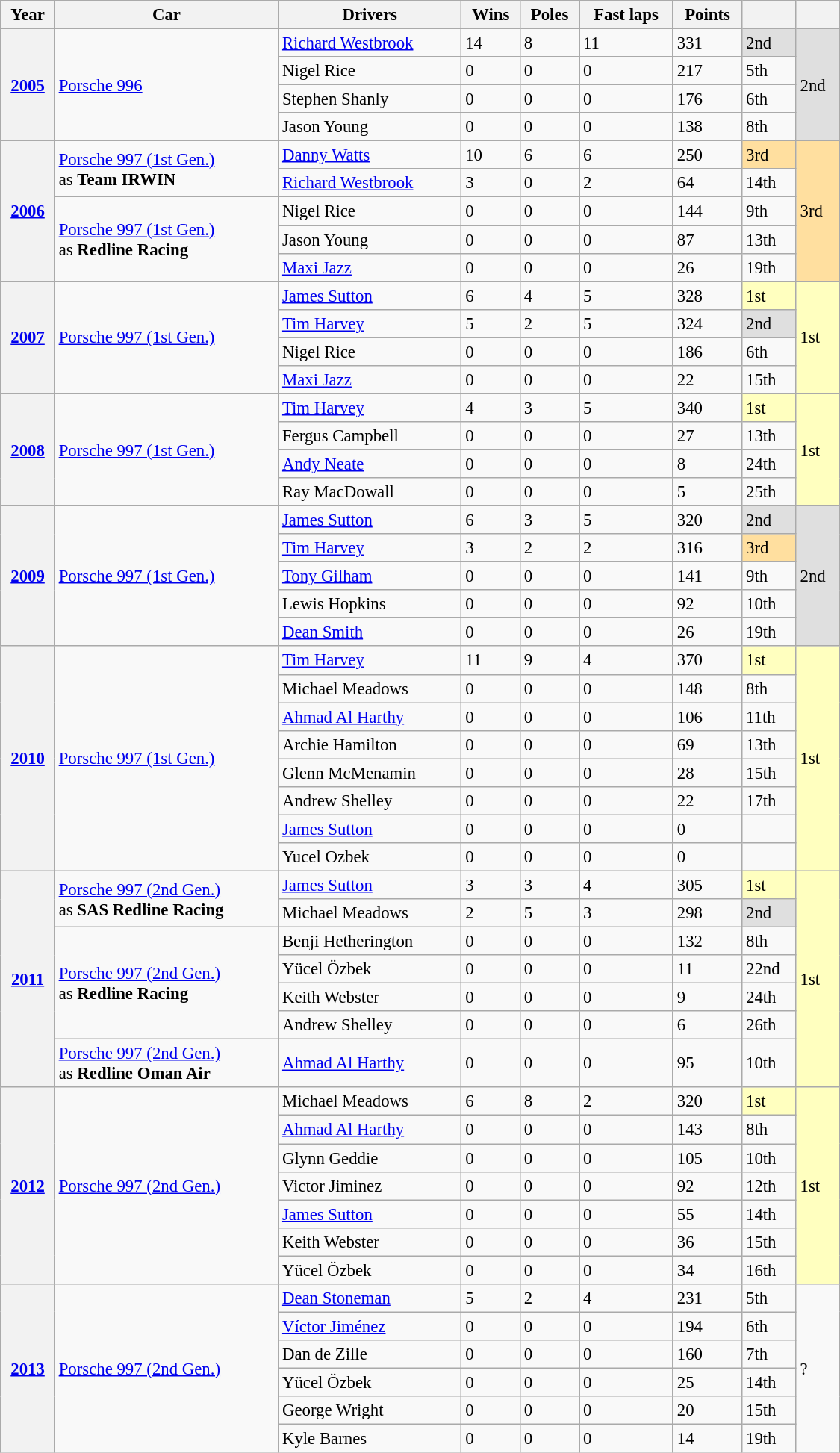<table class="wikitable" style="font-size:95%; width:750px">
<tr>
<th>Year</th>
<th>Car</th>
<th>Drivers</th>
<th>Wins</th>
<th>Poles</th>
<th>Fast laps</th>
<th>Points</th>
<th></th>
<th></th>
</tr>
<tr>
<th rowspan=4><strong><a href='#'>2005</a></strong></th>
<td rowspan=4><a href='#'>Porsche 996</a></td>
<td> <a href='#'>Richard Westbrook</a></td>
<td>14</td>
<td>8</td>
<td>11</td>
<td>331</td>
<td style="background:#DFDFDF;">2nd</td>
<td rowspan=4 style="background:#DFDFDF;">2nd</td>
</tr>
<tr>
<td> Nigel Rice</td>
<td>0</td>
<td>0</td>
<td>0</td>
<td>217</td>
<td>5th</td>
</tr>
<tr>
<td> Stephen Shanly</td>
<td>0</td>
<td>0</td>
<td>0</td>
<td>176</td>
<td>6th</td>
</tr>
<tr>
<td> Jason Young</td>
<td>0</td>
<td>0</td>
<td>0</td>
<td>138</td>
<td>8th</td>
</tr>
<tr>
<th rowspan=5><strong><a href='#'>2006</a></strong></th>
<td rowspan=2><a href='#'>Porsche 997 (1st Gen.)</a><br>as <strong>Team IRWIN</strong></td>
<td> <a href='#'>Danny Watts</a></td>
<td>10</td>
<td>6</td>
<td>6</td>
<td>250</td>
<td style="background:#FFDF9F;">3rd</td>
<td rowspan=5 style="background:#FFDF9F;">3rd</td>
</tr>
<tr>
<td> <a href='#'>Richard Westbrook</a></td>
<td>3</td>
<td>0</td>
<td>2</td>
<td>64</td>
<td>14th</td>
</tr>
<tr>
<td rowspan=3><a href='#'>Porsche 997 (1st Gen.)</a><br>as <strong>Redline Racing</strong></td>
<td> Nigel Rice</td>
<td>0</td>
<td>0</td>
<td>0</td>
<td>144</td>
<td>9th</td>
</tr>
<tr>
<td> Jason Young</td>
<td>0</td>
<td>0</td>
<td>0</td>
<td>87</td>
<td>13th</td>
</tr>
<tr>
<td> <a href='#'>Maxi Jazz</a></td>
<td>0</td>
<td>0</td>
<td>0</td>
<td>26</td>
<td>19th</td>
</tr>
<tr>
<th rowspan=4><strong><a href='#'>2007</a></strong></th>
<td rowspan=4><a href='#'>Porsche 997 (1st Gen.)</a></td>
<td> <a href='#'>James Sutton</a></td>
<td>6</td>
<td>4</td>
<td>5</td>
<td>328</td>
<td style="background:#FFFFBF;">1st</td>
<td rowspan=4 style="background:#FFFFBF;">1st</td>
</tr>
<tr>
<td> <a href='#'>Tim Harvey</a></td>
<td>5</td>
<td>2</td>
<td>5</td>
<td>324</td>
<td style="background:#DFDFDF;">2nd</td>
</tr>
<tr>
<td> Nigel Rice</td>
<td>0</td>
<td>0</td>
<td>0</td>
<td>186</td>
<td>6th</td>
</tr>
<tr>
<td> <a href='#'>Maxi Jazz</a></td>
<td>0</td>
<td>0</td>
<td>0</td>
<td>22</td>
<td>15th</td>
</tr>
<tr>
<th rowspan=4><strong><a href='#'>2008</a></strong></th>
<td rowspan=4><a href='#'>Porsche 997 (1st Gen.)</a></td>
<td> <a href='#'>Tim Harvey</a></td>
<td>4</td>
<td>3</td>
<td>5</td>
<td>340</td>
<td style="background:#FFFFBF;">1st</td>
<td rowspan=4 style="background:#FFFFBF;">1st</td>
</tr>
<tr>
<td> Fergus Campbell</td>
<td>0</td>
<td>0</td>
<td>0</td>
<td>27</td>
<td>13th</td>
</tr>
<tr>
<td> <a href='#'>Andy Neate</a></td>
<td>0</td>
<td>0</td>
<td>0</td>
<td>8</td>
<td>24th</td>
</tr>
<tr>
<td> Ray MacDowall</td>
<td>0</td>
<td>0</td>
<td>0</td>
<td>5</td>
<td>25th</td>
</tr>
<tr>
<th rowspan=5><strong><a href='#'>2009</a></strong></th>
<td rowspan=5><a href='#'>Porsche 997 (1st Gen.)</a></td>
<td> <a href='#'>James Sutton</a></td>
<td>6</td>
<td>3</td>
<td>5</td>
<td>320</td>
<td style="background:#DFDFDF;">2nd</td>
<td rowspan=5 style="background:#DFDFDF;">2nd</td>
</tr>
<tr>
<td> <a href='#'>Tim Harvey</a></td>
<td>3</td>
<td>2</td>
<td>2</td>
<td>316</td>
<td style="background:#FFDF9F;">3rd</td>
</tr>
<tr>
<td> <a href='#'>Tony Gilham</a></td>
<td>0</td>
<td>0</td>
<td>0</td>
<td>141</td>
<td>9th</td>
</tr>
<tr>
<td> Lewis Hopkins</td>
<td>0</td>
<td>0</td>
<td>0</td>
<td>92</td>
<td>10th</td>
</tr>
<tr>
<td> <a href='#'>Dean Smith</a></td>
<td>0</td>
<td>0</td>
<td>0</td>
<td>26</td>
<td>19th</td>
</tr>
<tr>
<th rowspan=8><strong><a href='#'>2010</a></strong></th>
<td rowspan=8><a href='#'>Porsche 997 (1st Gen.)</a></td>
<td> <a href='#'>Tim Harvey</a></td>
<td>11</td>
<td>9</td>
<td>4</td>
<td>370</td>
<td style="background:#FFFFBF;">1st</td>
<td rowspan=8 style="background:#FFFFBF;">1st</td>
</tr>
<tr>
<td> Michael Meadows</td>
<td>0</td>
<td>0</td>
<td>0</td>
<td>148</td>
<td>8th</td>
</tr>
<tr>
<td> <a href='#'>Ahmad Al Harthy</a></td>
<td>0</td>
<td>0</td>
<td>0</td>
<td>106</td>
<td>11th</td>
</tr>
<tr>
<td> Archie Hamilton</td>
<td>0</td>
<td>0</td>
<td>0</td>
<td>69</td>
<td>13th</td>
</tr>
<tr>
<td> Glenn McMenamin</td>
<td>0</td>
<td>0</td>
<td>0</td>
<td>28</td>
<td>15th</td>
</tr>
<tr>
<td> Andrew Shelley</td>
<td>0</td>
<td>0</td>
<td>0</td>
<td>22</td>
<td>17th</td>
</tr>
<tr>
<td> <a href='#'>James Sutton</a></td>
<td>0</td>
<td>0</td>
<td>0</td>
<td>0</td>
<td><em></em></td>
</tr>
<tr>
<td> Yucel Ozbek</td>
<td>0</td>
<td>0</td>
<td>0</td>
<td>0</td>
<td><em></em></td>
</tr>
<tr>
<th rowspan=7><strong><a href='#'>2011</a></strong></th>
<td rowspan=2><a href='#'>Porsche 997 (2nd Gen.)</a><br>as <strong>SAS Redline Racing</strong></td>
<td> <a href='#'>James Sutton</a></td>
<td>3</td>
<td>3</td>
<td>4</td>
<td>305</td>
<td style="background:#FFFFBF;">1st</td>
<td rowspan=7 style="background:#FFFFBF;">1st</td>
</tr>
<tr>
<td> Michael Meadows</td>
<td>2</td>
<td>5</td>
<td>3</td>
<td>298</td>
<td style="background:#DFDFDF;">2nd</td>
</tr>
<tr>
<td rowspan=4><a href='#'>Porsche 997 (2nd Gen.)</a><br>as <strong>Redline Racing</strong></td>
<td> Benji Hetherington</td>
<td>0</td>
<td>0</td>
<td>0</td>
<td>132</td>
<td>8th</td>
</tr>
<tr>
<td> Yücel Özbek</td>
<td>0</td>
<td>0</td>
<td>0</td>
<td>11</td>
<td>22nd</td>
</tr>
<tr>
<td> Keith Webster</td>
<td>0</td>
<td>0</td>
<td>0</td>
<td>9</td>
<td>24th</td>
</tr>
<tr>
<td> Andrew Shelley</td>
<td>0</td>
<td>0</td>
<td>0</td>
<td>6</td>
<td>26th</td>
</tr>
<tr>
<td><a href='#'>Porsche 997 (2nd Gen.)</a><br>as <strong>Redline Oman Air</strong></td>
<td> <a href='#'>Ahmad Al Harthy</a></td>
<td>0</td>
<td>0</td>
<td>0</td>
<td>95</td>
<td>10th</td>
</tr>
<tr>
<th rowspan=7><strong><a href='#'>2012</a></strong></th>
<td rowspan=7><a href='#'>Porsche 997 (2nd Gen.)</a></td>
<td> Michael Meadows</td>
<td>6</td>
<td>8</td>
<td>2</td>
<td>320</td>
<td style="background:#FFFFBF;">1st</td>
<td rowspan=7 style="background:#FFFFBF;">1st</td>
</tr>
<tr>
<td> <a href='#'>Ahmad Al Harthy</a></td>
<td>0</td>
<td>0</td>
<td>0</td>
<td>143</td>
<td>8th</td>
</tr>
<tr>
<td> Glynn Geddie</td>
<td>0</td>
<td>0</td>
<td>0</td>
<td>105</td>
<td>10th</td>
</tr>
<tr>
<td> Victor Jiminez</td>
<td>0</td>
<td>0</td>
<td>0</td>
<td>92</td>
<td>12th</td>
</tr>
<tr>
<td> <a href='#'>James Sutton</a></td>
<td>0</td>
<td>0</td>
<td>0</td>
<td>55</td>
<td>14th</td>
</tr>
<tr>
<td> Keith Webster</td>
<td>0</td>
<td>0</td>
<td>0</td>
<td>36</td>
<td>15th</td>
</tr>
<tr>
<td> Yücel Özbek</td>
<td>0</td>
<td>0</td>
<td>0</td>
<td>34</td>
<td>16th</td>
</tr>
<tr>
<th rowspan=6><strong><a href='#'>2013</a></strong></th>
<td rowspan=6><a href='#'>Porsche 997 (2nd Gen.)</a></td>
<td> <a href='#'>Dean Stoneman</a></td>
<td>5</td>
<td>2</td>
<td>4</td>
<td>231</td>
<td>5th</td>
<td rowspan=6>?</td>
</tr>
<tr>
<td> <a href='#'>Víctor Jiménez</a></td>
<td>0</td>
<td>0</td>
<td>0</td>
<td>194</td>
<td>6th</td>
</tr>
<tr>
<td> Dan de Zille</td>
<td>0</td>
<td>0</td>
<td>0</td>
<td>160</td>
<td>7th</td>
</tr>
<tr>
<td> Yücel Özbek</td>
<td>0</td>
<td>0</td>
<td>0</td>
<td>25</td>
<td>14th</td>
</tr>
<tr>
<td> George Wright</td>
<td>0</td>
<td>0</td>
<td>0</td>
<td>20</td>
<td>15th</td>
</tr>
<tr>
<td> Kyle Barnes</td>
<td>0</td>
<td>0</td>
<td>0</td>
<td>14</td>
<td>19th</td>
</tr>
</table>
